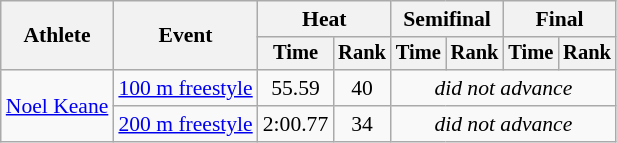<table class=wikitable style="font-size:90%">
<tr>
<th rowspan="2">Athlete</th>
<th rowspan="2">Event</th>
<th colspan="2">Heat</th>
<th colspan="2">Semifinal</th>
<th colspan="2">Final</th>
</tr>
<tr style="font-size:95%">
<th>Time</th>
<th>Rank</th>
<th>Time</th>
<th>Rank</th>
<th>Time</th>
<th>Rank</th>
</tr>
<tr align=center>
<td rowspan=2 align=left><a href='#'>Noel Keane</a></td>
<td align=left><a href='#'>100 m freestyle</a></td>
<td>55.59</td>
<td>40</td>
<td colspan=4><em>did not advance</em></td>
</tr>
<tr align=center>
<td align=left><a href='#'>200 m freestyle</a></td>
<td>2:00.77</td>
<td>34</td>
<td colspan=4><em>did not advance</em></td>
</tr>
</table>
